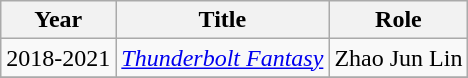<table class="wikitable sortable">
<tr>
<th>Year</th>
<th>Title</th>
<th>Role</th>
</tr>
<tr>
<td>2018-2021</td>
<td><em><a href='#'>Thunderbolt Fantasy</a></em></td>
<td>Zhao Jun Lin</td>
</tr>
<tr>
</tr>
</table>
